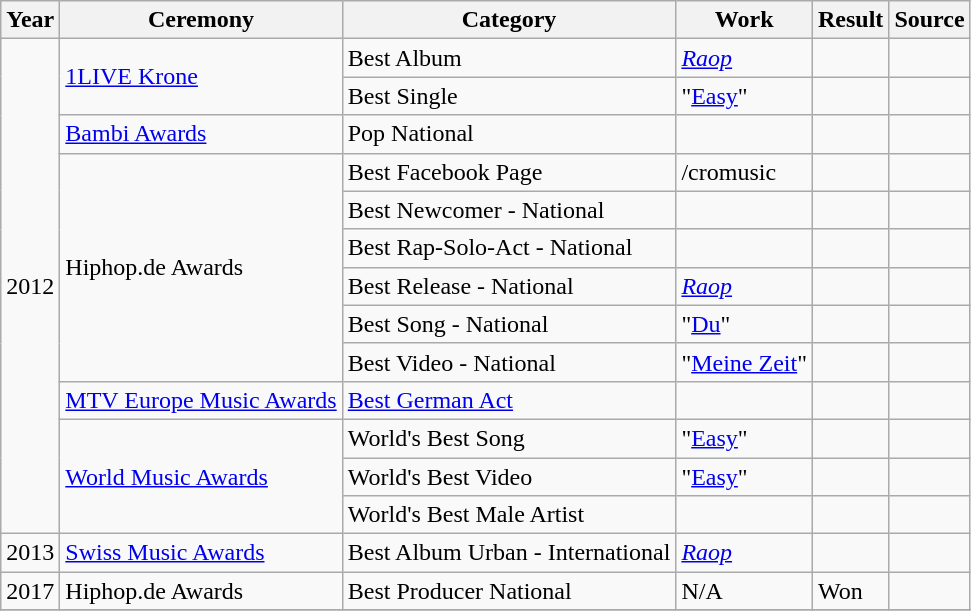<table class="wikitable plainrowheaders">
<tr>
<th>Year</th>
<th>Ceremony</th>
<th>Category</th>
<th>Work</th>
<th>Result</th>
<th class="unsortable">Source</th>
</tr>
<tr>
<td rowspan=13>2012</td>
<td rowspan=2><a href='#'>1LIVE Krone</a></td>
<td>Best Album</td>
<td><em><a href='#'>Raop</a></em></td>
<td></td>
<td><div></div></td>
</tr>
<tr>
<td>Best Single</td>
<td>"<a href='#'>Easy</a>"</td>
<td></td>
<td><div></div></td>
</tr>
<tr>
<td><a href='#'>Bambi Awards</a></td>
<td>Pop National</td>
<td></td>
<td></td>
<td><div></div></td>
</tr>
<tr>
<td rowspan=6>Hiphop.de Awards</td>
<td>Best Facebook Page</td>
<td>/cromusic</td>
<td></td>
<td><div></div></td>
</tr>
<tr>
<td>Best Newcomer - National</td>
<td></td>
<td></td>
<td><div></div></td>
</tr>
<tr>
<td>Best Rap-Solo-Act - National</td>
<td></td>
<td></td>
<td><div></div></td>
</tr>
<tr>
<td>Best Release - National</td>
<td><em><a href='#'>Raop</a></em></td>
<td></td>
<td><div></div></td>
</tr>
<tr>
<td>Best Song - National</td>
<td>"<a href='#'>Du</a>"</td>
<td></td>
<td><div></div></td>
</tr>
<tr>
<td>Best Video - National</td>
<td>"<a href='#'>Meine Zeit</a>"</td>
<td></td>
<td><div></div></td>
</tr>
<tr>
<td><a href='#'>MTV Europe Music Awards</a></td>
<td><a href='#'>Best German Act</a></td>
<td></td>
<td></td>
<td><div> </div></td>
</tr>
<tr>
<td rowspan=3><a href='#'>World Music Awards</a></td>
<td>World's Best Song</td>
<td>"<a href='#'>Easy</a>"</td>
<td></td>
<td><div></div></td>
</tr>
<tr>
<td>World's Best Video</td>
<td>"<a href='#'>Easy</a>"</td>
<td></td>
<td><div></div></td>
</tr>
<tr>
<td>World's Best Male Artist</td>
<td></td>
<td></td>
<td><div></div></td>
</tr>
<tr>
<td>2013</td>
<td><a href='#'>Swiss Music Awards</a></td>
<td>Best Album Urban - International</td>
<td><em><a href='#'>Raop</a></em></td>
<td></td>
<td><div></div></td>
</tr>
<tr>
<td>2017</td>
<td>Hiphop.de Awards</td>
<td>Best Producer National</td>
<td>N/A</td>
<td>Won</td>
<td></td>
</tr>
<tr>
</tr>
</table>
